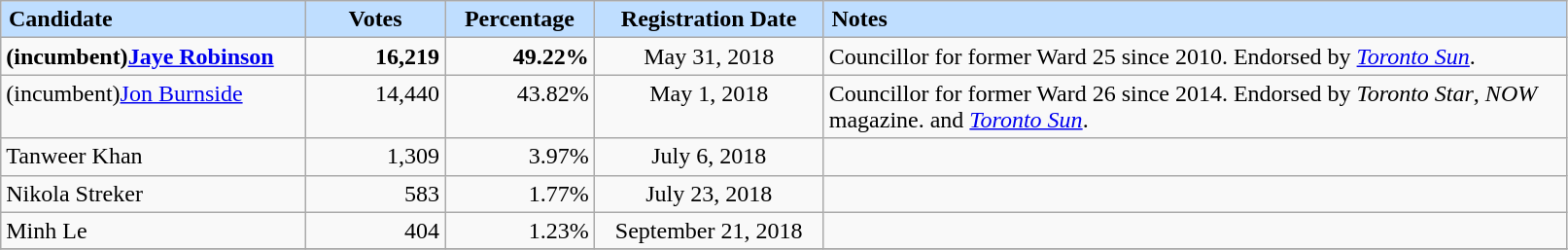<table class="sortable wikitable">
<tr>
<th scope="col" style="background-color:#bfdeff;width:200px;text-align:left;padding-left:5px;">Candidate</th>
<th scope="col" style="background-color:#bfdeff;width:88px;">Votes</th>
<th scope="col" style="background-color:#bfdeff;width:95px;">Percentage</th>
<th scope="col" style="background-color:#bfdeff;width:150px;">Registration Date</th>
<th scope="col" style="background-color:#bfdeff;width:500px;text-align:left;padding-left:5px;">Notes</th>
</tr>
<tr>
<td valign="top"><strong>(incumbent)<a href='#'>Jaye Robinson</a></strong></td>
<td valign="top" align="right"><strong>16,219</strong></td>
<td valign="top" align="right"><strong>49.22%</strong></td>
<td valign="top" align="center">May 31, 2018</td>
<td>Councillor for former Ward 25 since 2010. Endorsed by <em><a href='#'>Toronto Sun</a></em>.</td>
</tr>
<tr>
<td valign="top">(incumbent)<a href='#'>Jon Burnside</a></td>
<td valign="top" align="right">14,440</td>
<td valign="top" align="right">43.82%</td>
<td valign="top" align="center">May 1, 2018</td>
<td>Councillor for former Ward 26 since 2014. Endorsed by <em>Toronto Star</em>, <em>NOW</em> magazine. and <em><a href='#'>Toronto Sun</a></em>.</td>
</tr>
<tr>
<td valign="top">Tanweer Khan</td>
<td valign="top" align="right">1,309</td>
<td valign="top" align="right">3.97%</td>
<td valign="top" align="center">July 6, 2018</td>
<td></td>
</tr>
<tr>
<td valign="top">Nikola Streker</td>
<td valign="top" align="right">583</td>
<td valign="top" align="right">1.77%</td>
<td valign="top" align="center">July 23, 2018</td>
<td></td>
</tr>
<tr>
<td valign="top">Minh Le</td>
<td valign="top" align="right">404</td>
<td valign="top" align="right">1.23%</td>
<td valign="top" align="center">September 21, 2018</td>
<td></td>
</tr>
<tr>
</tr>
</table>
